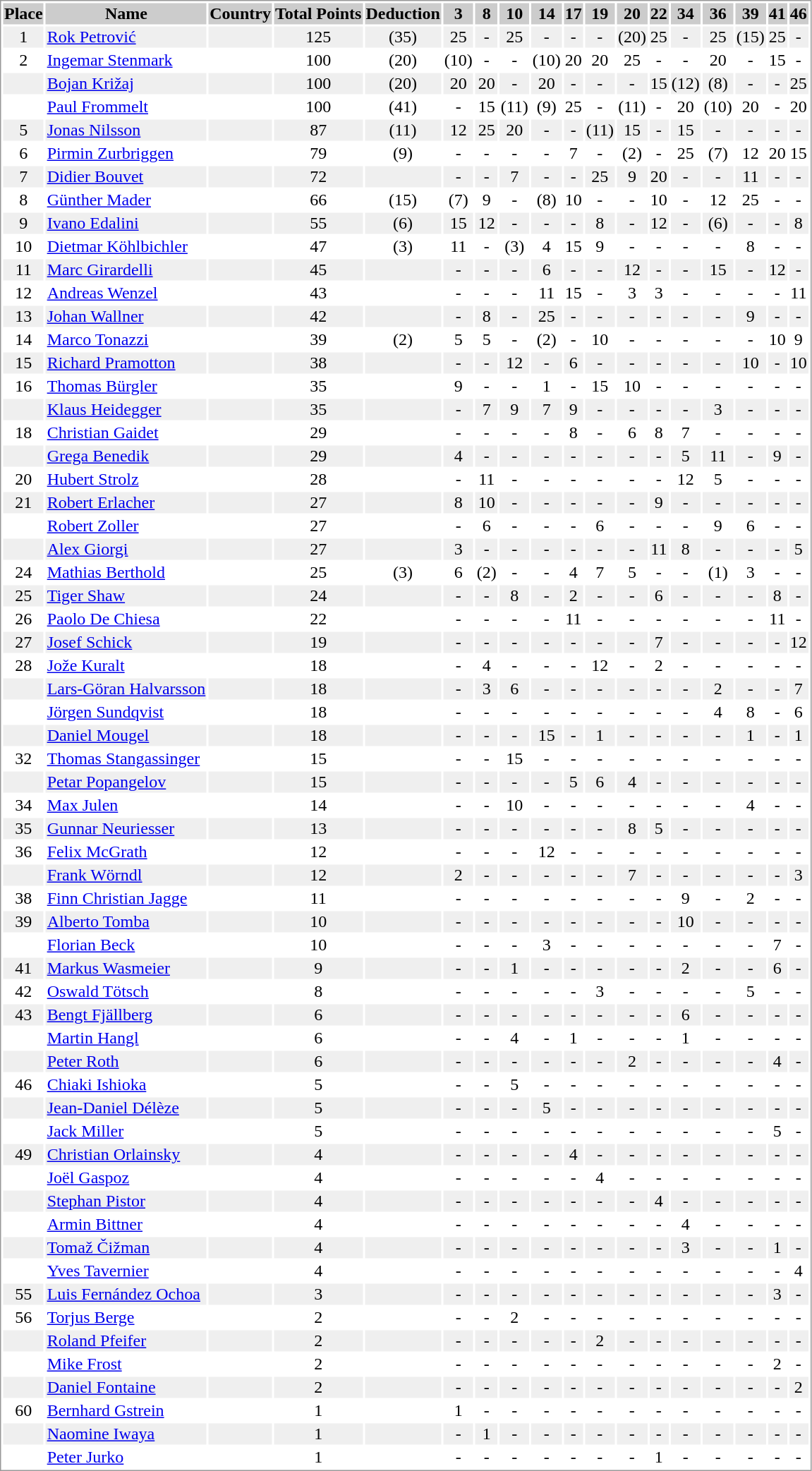<table border="0" style="border: 1px solid #999; background-color:#FFFFFF; text-align:center">
<tr align="center" bgcolor="#CCCCCC">
<th>Place</th>
<th>Name</th>
<th>Country</th>
<th>Total Points</th>
<th>Deduction</th>
<th>3</th>
<th>8</th>
<th>10</th>
<th>14</th>
<th>17</th>
<th>19</th>
<th>20</th>
<th>22</th>
<th>34</th>
<th>36</th>
<th>39</th>
<th>41</th>
<th>46</th>
</tr>
<tr bgcolor="#EFEFEF">
<td>1</td>
<td align="left"><a href='#'>Rok Petrović</a></td>
<td align="left"></td>
<td>125</td>
<td>(35)</td>
<td>25</td>
<td>-</td>
<td>25</td>
<td>-</td>
<td>-</td>
<td>-</td>
<td>(20)</td>
<td>25</td>
<td>-</td>
<td>25</td>
<td>(15)</td>
<td>25</td>
<td>-</td>
</tr>
<tr>
<td>2</td>
<td align="left"><a href='#'>Ingemar Stenmark</a></td>
<td align="left"></td>
<td>100</td>
<td>(20)</td>
<td>(10)</td>
<td>-</td>
<td>-</td>
<td>(10)</td>
<td>20</td>
<td>20</td>
<td>25</td>
<td>-</td>
<td>-</td>
<td>20</td>
<td>-</td>
<td>15</td>
<td>-</td>
</tr>
<tr bgcolor="#EFEFEF">
<td></td>
<td align="left"><a href='#'>Bojan Križaj</a></td>
<td align="left"></td>
<td>100</td>
<td>(20)</td>
<td>20</td>
<td>20</td>
<td>-</td>
<td>20</td>
<td>-</td>
<td>-</td>
<td>-</td>
<td>15</td>
<td>(12)</td>
<td>(8)</td>
<td>-</td>
<td>-</td>
<td>25</td>
</tr>
<tr>
<td></td>
<td align="left"><a href='#'>Paul Frommelt</a></td>
<td align="left"></td>
<td>100</td>
<td>(41)</td>
<td>-</td>
<td>15</td>
<td>(11)</td>
<td>(9)</td>
<td>25</td>
<td>-</td>
<td>(11)</td>
<td>-</td>
<td>20</td>
<td>(10)</td>
<td>20</td>
<td>-</td>
<td>20</td>
</tr>
<tr bgcolor="#EFEFEF">
<td>5</td>
<td align="left"><a href='#'>Jonas Nilsson</a></td>
<td align="left"></td>
<td>87</td>
<td>(11)</td>
<td>12</td>
<td>25</td>
<td>20</td>
<td>-</td>
<td>-</td>
<td>(11)</td>
<td>15</td>
<td>-</td>
<td>15</td>
<td>-</td>
<td>-</td>
<td>-</td>
<td>-</td>
</tr>
<tr>
<td>6</td>
<td align="left"><a href='#'>Pirmin Zurbriggen</a></td>
<td align="left"></td>
<td>79</td>
<td>(9)</td>
<td>-</td>
<td>-</td>
<td>-</td>
<td>-</td>
<td>7</td>
<td>-</td>
<td>(2)</td>
<td>-</td>
<td>25</td>
<td>(7)</td>
<td>12</td>
<td>20</td>
<td>15</td>
</tr>
<tr bgcolor="#EFEFEF">
<td>7</td>
<td align="left"><a href='#'>Didier Bouvet</a></td>
<td align="left"></td>
<td>72</td>
<td></td>
<td>-</td>
<td>-</td>
<td>7</td>
<td>-</td>
<td>-</td>
<td>25</td>
<td>9</td>
<td>20</td>
<td>-</td>
<td>-</td>
<td>11</td>
<td>-</td>
<td>-</td>
</tr>
<tr>
<td>8</td>
<td align="left"><a href='#'>Günther Mader</a></td>
<td align="left"></td>
<td>66</td>
<td>(15)</td>
<td>(7)</td>
<td>9</td>
<td>-</td>
<td>(8)</td>
<td>10</td>
<td>-</td>
<td>-</td>
<td>10</td>
<td>-</td>
<td>12</td>
<td>25</td>
<td>-</td>
<td>-</td>
</tr>
<tr bgcolor="#EFEFEF">
<td>9</td>
<td align="left"><a href='#'>Ivano Edalini</a></td>
<td align="left"></td>
<td>55</td>
<td>(6)</td>
<td>15</td>
<td>12</td>
<td>-</td>
<td>-</td>
<td>-</td>
<td>8</td>
<td>-</td>
<td>12</td>
<td>-</td>
<td>(6)</td>
<td>-</td>
<td>-</td>
<td>8</td>
</tr>
<tr>
<td>10</td>
<td align="left"><a href='#'>Dietmar Köhlbichler</a></td>
<td align="left"></td>
<td>47</td>
<td>(3)</td>
<td>11</td>
<td>-</td>
<td>(3)</td>
<td>4</td>
<td>15</td>
<td>9</td>
<td>-</td>
<td>-</td>
<td>-</td>
<td>-</td>
<td>8</td>
<td>-</td>
<td>-</td>
</tr>
<tr bgcolor="#EFEFEF">
<td>11</td>
<td align="left"><a href='#'>Marc Girardelli</a></td>
<td align="left"></td>
<td>45</td>
<td></td>
<td>-</td>
<td>-</td>
<td>-</td>
<td>6</td>
<td>-</td>
<td>-</td>
<td>12</td>
<td>-</td>
<td>-</td>
<td>15</td>
<td>-</td>
<td>12</td>
<td>-</td>
</tr>
<tr>
<td>12</td>
<td align="left"><a href='#'>Andreas Wenzel</a></td>
<td align="left"></td>
<td>43</td>
<td></td>
<td>-</td>
<td>-</td>
<td>-</td>
<td>11</td>
<td>15</td>
<td>-</td>
<td>3</td>
<td>3</td>
<td>-</td>
<td>-</td>
<td>-</td>
<td>-</td>
<td>11</td>
</tr>
<tr bgcolor="#EFEFEF">
<td>13</td>
<td align="left"><a href='#'>Johan Wallner</a></td>
<td align="left"></td>
<td>42</td>
<td></td>
<td>-</td>
<td>8</td>
<td>-</td>
<td>25</td>
<td>-</td>
<td>-</td>
<td>-</td>
<td>-</td>
<td>-</td>
<td>-</td>
<td>9</td>
<td>-</td>
<td>-</td>
</tr>
<tr>
<td>14</td>
<td align="left"><a href='#'>Marco Tonazzi</a></td>
<td align="left"></td>
<td>39</td>
<td>(2)</td>
<td>5</td>
<td>5</td>
<td>-</td>
<td>(2)</td>
<td>-</td>
<td>10</td>
<td>-</td>
<td>-</td>
<td>-</td>
<td>-</td>
<td>-</td>
<td>10</td>
<td>9</td>
</tr>
<tr bgcolor="#EFEFEF">
<td>15</td>
<td align="left"><a href='#'>Richard Pramotton</a></td>
<td align="left"></td>
<td>38</td>
<td></td>
<td>-</td>
<td>-</td>
<td>12</td>
<td>-</td>
<td>6</td>
<td>-</td>
<td>-</td>
<td>-</td>
<td>-</td>
<td>-</td>
<td>10</td>
<td>-</td>
<td>10</td>
</tr>
<tr>
<td>16</td>
<td align="left"><a href='#'>Thomas Bürgler</a></td>
<td align="left"></td>
<td>35</td>
<td></td>
<td>9</td>
<td>-</td>
<td>-</td>
<td>1</td>
<td>-</td>
<td>15</td>
<td>10</td>
<td>-</td>
<td>-</td>
<td>-</td>
<td>-</td>
<td>-</td>
<td>-</td>
</tr>
<tr bgcolor="#EFEFEF">
<td></td>
<td align="left"><a href='#'>Klaus Heidegger</a></td>
<td align="left"></td>
<td>35</td>
<td></td>
<td>-</td>
<td>7</td>
<td>9</td>
<td>7</td>
<td>9</td>
<td>-</td>
<td>-</td>
<td>-</td>
<td>-</td>
<td>3</td>
<td>-</td>
<td>-</td>
<td>-</td>
</tr>
<tr>
<td>18</td>
<td align="left"><a href='#'>Christian Gaidet</a></td>
<td align="left"></td>
<td>29</td>
<td></td>
<td>-</td>
<td>-</td>
<td>-</td>
<td>-</td>
<td>8</td>
<td>-</td>
<td>6</td>
<td>8</td>
<td>7</td>
<td>-</td>
<td>-</td>
<td>-</td>
<td>-</td>
</tr>
<tr bgcolor="#EFEFEF">
<td></td>
<td align="left"><a href='#'>Grega Benedik</a></td>
<td align="left"></td>
<td>29</td>
<td></td>
<td>4</td>
<td>-</td>
<td>-</td>
<td>-</td>
<td>-</td>
<td>-</td>
<td>-</td>
<td>-</td>
<td>5</td>
<td>11</td>
<td>-</td>
<td>9</td>
<td>-</td>
</tr>
<tr>
<td>20</td>
<td align="left"><a href='#'>Hubert Strolz</a></td>
<td align="left"></td>
<td>28</td>
<td></td>
<td>-</td>
<td>11</td>
<td>-</td>
<td>-</td>
<td>-</td>
<td>-</td>
<td>-</td>
<td>-</td>
<td>12</td>
<td>5</td>
<td>-</td>
<td>-</td>
<td>-</td>
</tr>
<tr bgcolor="#EFEFEF">
<td>21</td>
<td align="left"><a href='#'>Robert Erlacher</a></td>
<td align="left"></td>
<td>27</td>
<td></td>
<td>8</td>
<td>10</td>
<td>-</td>
<td>-</td>
<td>-</td>
<td>-</td>
<td>-</td>
<td>9</td>
<td>-</td>
<td>-</td>
<td>-</td>
<td>-</td>
<td>-</td>
</tr>
<tr>
<td></td>
<td align="left"><a href='#'>Robert Zoller</a></td>
<td align="left"></td>
<td>27</td>
<td></td>
<td>-</td>
<td>6</td>
<td>-</td>
<td>-</td>
<td>-</td>
<td>6</td>
<td>-</td>
<td>-</td>
<td>-</td>
<td>9</td>
<td>6</td>
<td>-</td>
<td>-</td>
</tr>
<tr bgcolor="#EFEFEF">
<td></td>
<td align="left"><a href='#'>Alex Giorgi</a></td>
<td align="left"></td>
<td>27</td>
<td></td>
<td>3</td>
<td>-</td>
<td>-</td>
<td>-</td>
<td>-</td>
<td>-</td>
<td>-</td>
<td>11</td>
<td>8</td>
<td>-</td>
<td>-</td>
<td>-</td>
<td>5</td>
</tr>
<tr>
<td>24</td>
<td align="left"><a href='#'>Mathias Berthold</a></td>
<td align="left"></td>
<td>25</td>
<td>(3)</td>
<td>6</td>
<td>(2)</td>
<td>-</td>
<td>-</td>
<td>4</td>
<td>7</td>
<td>5</td>
<td>-</td>
<td>-</td>
<td>(1)</td>
<td>3</td>
<td>-</td>
<td>-</td>
</tr>
<tr bgcolor="#EFEFEF">
<td>25</td>
<td align="left"><a href='#'>Tiger Shaw</a></td>
<td align="left"></td>
<td>24</td>
<td></td>
<td>-</td>
<td>-</td>
<td>8</td>
<td>-</td>
<td>2</td>
<td>-</td>
<td>-</td>
<td>6</td>
<td>-</td>
<td>-</td>
<td>-</td>
<td>8</td>
<td>-</td>
</tr>
<tr>
<td>26</td>
<td align="left"><a href='#'>Paolo De Chiesa</a></td>
<td align="left"></td>
<td>22</td>
<td></td>
<td>-</td>
<td>-</td>
<td>-</td>
<td>-</td>
<td>11</td>
<td>-</td>
<td>-</td>
<td>-</td>
<td>-</td>
<td>-</td>
<td>-</td>
<td>11</td>
<td>-</td>
</tr>
<tr bgcolor="#EFEFEF">
<td>27</td>
<td align="left"><a href='#'>Josef Schick</a></td>
<td align="left"></td>
<td>19</td>
<td></td>
<td>-</td>
<td>-</td>
<td>-</td>
<td>-</td>
<td>-</td>
<td>-</td>
<td>-</td>
<td>7</td>
<td>-</td>
<td>-</td>
<td>-</td>
<td>-</td>
<td>12</td>
</tr>
<tr>
<td>28</td>
<td align="left"><a href='#'>Jože Kuralt</a></td>
<td align="left"></td>
<td>18</td>
<td></td>
<td>-</td>
<td>4</td>
<td>-</td>
<td>-</td>
<td>-</td>
<td>12</td>
<td>-</td>
<td>2</td>
<td>-</td>
<td>-</td>
<td>-</td>
<td>-</td>
<td>-</td>
</tr>
<tr bgcolor="#EFEFEF">
<td></td>
<td align="left"><a href='#'>Lars-Göran Halvarsson</a></td>
<td align="left"></td>
<td>18</td>
<td></td>
<td>-</td>
<td>3</td>
<td>6</td>
<td>-</td>
<td>-</td>
<td>-</td>
<td>-</td>
<td>-</td>
<td>-</td>
<td>2</td>
<td>-</td>
<td>-</td>
<td>7</td>
</tr>
<tr>
<td></td>
<td align="left"><a href='#'>Jörgen Sundqvist</a></td>
<td align="left"></td>
<td>18</td>
<td></td>
<td>-</td>
<td>-</td>
<td>-</td>
<td>-</td>
<td>-</td>
<td>-</td>
<td>-</td>
<td>-</td>
<td>-</td>
<td>4</td>
<td>8</td>
<td>-</td>
<td>6</td>
</tr>
<tr bgcolor="#EFEFEF">
<td></td>
<td align="left"><a href='#'>Daniel Mougel</a></td>
<td align="left"></td>
<td>18</td>
<td></td>
<td>-</td>
<td>-</td>
<td>-</td>
<td>15</td>
<td>-</td>
<td>1</td>
<td>-</td>
<td>-</td>
<td>-</td>
<td>-</td>
<td>1</td>
<td>-</td>
<td>1</td>
</tr>
<tr>
<td>32</td>
<td align="left"><a href='#'>Thomas Stangassinger</a></td>
<td align="left"></td>
<td>15</td>
<td></td>
<td>-</td>
<td>-</td>
<td>15</td>
<td>-</td>
<td>-</td>
<td>-</td>
<td>-</td>
<td>-</td>
<td>-</td>
<td>-</td>
<td>-</td>
<td>-</td>
<td>-</td>
</tr>
<tr bgcolor="#EFEFEF">
<td></td>
<td align="left"><a href='#'>Petar Popangelov</a></td>
<td align="left"></td>
<td>15</td>
<td></td>
<td>-</td>
<td>-</td>
<td>-</td>
<td>-</td>
<td>5</td>
<td>6</td>
<td>4</td>
<td>-</td>
<td>-</td>
<td>-</td>
<td>-</td>
<td>-</td>
<td>-</td>
</tr>
<tr>
<td>34</td>
<td align="left"><a href='#'>Max Julen</a></td>
<td align="left"></td>
<td>14</td>
<td></td>
<td>-</td>
<td>-</td>
<td>10</td>
<td>-</td>
<td>-</td>
<td>-</td>
<td>-</td>
<td>-</td>
<td>-</td>
<td>-</td>
<td>4</td>
<td>-</td>
<td>-</td>
</tr>
<tr bgcolor="#EFEFEF">
<td>35</td>
<td align="left"><a href='#'>Gunnar Neuriesser</a></td>
<td align="left"></td>
<td>13</td>
<td></td>
<td>-</td>
<td>-</td>
<td>-</td>
<td>-</td>
<td>-</td>
<td>-</td>
<td>8</td>
<td>5</td>
<td>-</td>
<td>-</td>
<td>-</td>
<td>-</td>
<td>-</td>
</tr>
<tr>
<td>36</td>
<td align="left"><a href='#'>Felix McGrath</a></td>
<td align="left"></td>
<td>12</td>
<td></td>
<td>-</td>
<td>-</td>
<td>-</td>
<td>12</td>
<td>-</td>
<td>-</td>
<td>-</td>
<td>-</td>
<td>-</td>
<td>-</td>
<td>-</td>
<td>-</td>
<td>-</td>
</tr>
<tr bgcolor="#EFEFEF">
<td></td>
<td align="left"><a href='#'>Frank Wörndl</a></td>
<td align="left"></td>
<td>12</td>
<td></td>
<td>2</td>
<td>-</td>
<td>-</td>
<td>-</td>
<td>-</td>
<td>-</td>
<td>7</td>
<td>-</td>
<td>-</td>
<td>-</td>
<td>-</td>
<td>-</td>
<td>3</td>
</tr>
<tr>
<td>38</td>
<td align="left"><a href='#'>Finn Christian Jagge</a></td>
<td align="left"></td>
<td>11</td>
<td></td>
<td>-</td>
<td>-</td>
<td>-</td>
<td>-</td>
<td>-</td>
<td>-</td>
<td>-</td>
<td>-</td>
<td>9</td>
<td>-</td>
<td>2</td>
<td>-</td>
<td>-</td>
</tr>
<tr bgcolor="#EFEFEF">
<td>39</td>
<td align="left"><a href='#'>Alberto Tomba</a></td>
<td align="left"></td>
<td>10</td>
<td></td>
<td>-</td>
<td>-</td>
<td>-</td>
<td>-</td>
<td>-</td>
<td>-</td>
<td>-</td>
<td>-</td>
<td>10</td>
<td>-</td>
<td>-</td>
<td>-</td>
<td>-</td>
</tr>
<tr>
<td></td>
<td align="left"><a href='#'>Florian Beck</a></td>
<td align="left"></td>
<td>10</td>
<td></td>
<td>-</td>
<td>-</td>
<td>-</td>
<td>3</td>
<td>-</td>
<td>-</td>
<td>-</td>
<td>-</td>
<td>-</td>
<td>-</td>
<td>-</td>
<td>7</td>
<td>-</td>
</tr>
<tr bgcolor="#EFEFEF">
<td>41</td>
<td align="left"><a href='#'>Markus Wasmeier</a></td>
<td align="left"></td>
<td>9</td>
<td></td>
<td>-</td>
<td>-</td>
<td>1</td>
<td>-</td>
<td>-</td>
<td>-</td>
<td>-</td>
<td>-</td>
<td>2</td>
<td>-</td>
<td>-</td>
<td>6</td>
<td>-</td>
</tr>
<tr>
<td>42</td>
<td align="left"><a href='#'>Oswald Tötsch</a></td>
<td align="left"></td>
<td>8</td>
<td></td>
<td>-</td>
<td>-</td>
<td>-</td>
<td>-</td>
<td>-</td>
<td>3</td>
<td>-</td>
<td>-</td>
<td>-</td>
<td>-</td>
<td>5</td>
<td>-</td>
<td>-</td>
</tr>
<tr bgcolor="#EFEFEF">
<td>43</td>
<td align="left"><a href='#'>Bengt Fjällberg</a></td>
<td align="left"></td>
<td>6</td>
<td></td>
<td>-</td>
<td>-</td>
<td>-</td>
<td>-</td>
<td>-</td>
<td>-</td>
<td>-</td>
<td>-</td>
<td>6</td>
<td>-</td>
<td>-</td>
<td>-</td>
<td>-</td>
</tr>
<tr>
<td></td>
<td align="left"><a href='#'>Martin Hangl</a></td>
<td align="left"></td>
<td>6</td>
<td></td>
<td>-</td>
<td>-</td>
<td>4</td>
<td>-</td>
<td>1</td>
<td>-</td>
<td>-</td>
<td>-</td>
<td>1</td>
<td>-</td>
<td>-</td>
<td>-</td>
<td>-</td>
</tr>
<tr bgcolor="#EFEFEF">
<td></td>
<td align="left"><a href='#'>Peter Roth</a></td>
<td align="left"></td>
<td>6</td>
<td></td>
<td>-</td>
<td>-</td>
<td>-</td>
<td>-</td>
<td>-</td>
<td>-</td>
<td>2</td>
<td>-</td>
<td>-</td>
<td>-</td>
<td>-</td>
<td>4</td>
<td>-</td>
</tr>
<tr>
<td>46</td>
<td align="left"><a href='#'>Chiaki Ishioka</a></td>
<td align="left"></td>
<td>5</td>
<td></td>
<td>-</td>
<td>-</td>
<td>5</td>
<td>-</td>
<td>-</td>
<td>-</td>
<td>-</td>
<td>-</td>
<td>-</td>
<td>-</td>
<td>-</td>
<td>-</td>
<td>-</td>
</tr>
<tr bgcolor="#EFEFEF">
<td></td>
<td align="left"><a href='#'>Jean-Daniel Délèze</a></td>
<td align="left"></td>
<td>5</td>
<td></td>
<td>-</td>
<td>-</td>
<td>-</td>
<td>5</td>
<td>-</td>
<td>-</td>
<td>-</td>
<td>-</td>
<td>-</td>
<td>-</td>
<td>-</td>
<td>-</td>
<td>-</td>
</tr>
<tr>
<td></td>
<td align="left"><a href='#'>Jack Miller</a></td>
<td align="left"></td>
<td>5</td>
<td></td>
<td>-</td>
<td>-</td>
<td>-</td>
<td>-</td>
<td>-</td>
<td>-</td>
<td>-</td>
<td>-</td>
<td>-</td>
<td>-</td>
<td>-</td>
<td>5</td>
<td>-</td>
</tr>
<tr bgcolor="#EFEFEF">
<td>49</td>
<td align="left"><a href='#'>Christian Orlainsky</a></td>
<td align="left"></td>
<td>4</td>
<td></td>
<td>-</td>
<td>-</td>
<td>-</td>
<td>-</td>
<td>4</td>
<td>-</td>
<td>-</td>
<td>-</td>
<td>-</td>
<td>-</td>
<td>-</td>
<td>-</td>
<td>-</td>
</tr>
<tr>
<td></td>
<td align="left"><a href='#'>Joël Gaspoz</a></td>
<td align="left"></td>
<td>4</td>
<td></td>
<td>-</td>
<td>-</td>
<td>-</td>
<td>-</td>
<td>-</td>
<td>4</td>
<td>-</td>
<td>-</td>
<td>-</td>
<td>-</td>
<td>-</td>
<td>-</td>
<td>-</td>
</tr>
<tr bgcolor="#EFEFEF">
<td></td>
<td align="left"><a href='#'>Stephan Pistor</a></td>
<td align="left"></td>
<td>4</td>
<td></td>
<td>-</td>
<td>-</td>
<td>-</td>
<td>-</td>
<td>-</td>
<td>-</td>
<td>-</td>
<td>4</td>
<td>-</td>
<td>-</td>
<td>-</td>
<td>-</td>
<td>-</td>
</tr>
<tr>
<td></td>
<td align="left"><a href='#'>Armin Bittner</a></td>
<td align="left"></td>
<td>4</td>
<td></td>
<td>-</td>
<td>-</td>
<td>-</td>
<td>-</td>
<td>-</td>
<td>-</td>
<td>-</td>
<td>-</td>
<td>4</td>
<td>-</td>
<td>-</td>
<td>-</td>
<td>-</td>
</tr>
<tr bgcolor="#EFEFEF">
<td></td>
<td align="left"><a href='#'>Tomaž Čižman</a></td>
<td align="left"></td>
<td>4</td>
<td></td>
<td>-</td>
<td>-</td>
<td>-</td>
<td>-</td>
<td>-</td>
<td>-</td>
<td>-</td>
<td>-</td>
<td>3</td>
<td>-</td>
<td>-</td>
<td>1</td>
<td>-</td>
</tr>
<tr>
<td></td>
<td align="left"><a href='#'>Yves Tavernier</a></td>
<td align="left"></td>
<td>4</td>
<td></td>
<td>-</td>
<td>-</td>
<td>-</td>
<td>-</td>
<td>-</td>
<td>-</td>
<td>-</td>
<td>-</td>
<td>-</td>
<td>-</td>
<td>-</td>
<td>-</td>
<td>4</td>
</tr>
<tr bgcolor="#EFEFEF">
<td>55</td>
<td align="left"><a href='#'>Luis Fernández Ochoa</a></td>
<td align="left"></td>
<td>3</td>
<td></td>
<td>-</td>
<td>-</td>
<td>-</td>
<td>-</td>
<td>-</td>
<td>-</td>
<td>-</td>
<td>-</td>
<td>-</td>
<td>-</td>
<td>-</td>
<td>3</td>
<td>-</td>
</tr>
<tr>
<td>56</td>
<td align="left"><a href='#'>Torjus Berge</a></td>
<td align="left"></td>
<td>2</td>
<td></td>
<td>-</td>
<td>-</td>
<td>2</td>
<td>-</td>
<td>-</td>
<td>-</td>
<td>-</td>
<td>-</td>
<td>-</td>
<td>-</td>
<td>-</td>
<td>-</td>
<td>-</td>
</tr>
<tr bgcolor="#EFEFEF">
<td></td>
<td align="left"><a href='#'>Roland Pfeifer</a></td>
<td align="left"></td>
<td>2</td>
<td></td>
<td>-</td>
<td>-</td>
<td>-</td>
<td>-</td>
<td>-</td>
<td>2</td>
<td>-</td>
<td>-</td>
<td>-</td>
<td>-</td>
<td>-</td>
<td>-</td>
<td>-</td>
</tr>
<tr>
<td></td>
<td align="left"><a href='#'>Mike Frost</a></td>
<td align="left"></td>
<td>2</td>
<td></td>
<td>-</td>
<td>-</td>
<td>-</td>
<td>-</td>
<td>-</td>
<td>-</td>
<td>-</td>
<td>-</td>
<td>-</td>
<td>-</td>
<td>-</td>
<td>2</td>
<td>-</td>
</tr>
<tr bgcolor="#EFEFEF">
<td></td>
<td align="left"><a href='#'>Daniel Fontaine</a></td>
<td align="left"></td>
<td>2</td>
<td></td>
<td>-</td>
<td>-</td>
<td>-</td>
<td>-</td>
<td>-</td>
<td>-</td>
<td>-</td>
<td>-</td>
<td>-</td>
<td>-</td>
<td>-</td>
<td>-</td>
<td>2</td>
</tr>
<tr>
<td>60</td>
<td align="left"><a href='#'>Bernhard Gstrein</a></td>
<td align="left"></td>
<td>1</td>
<td></td>
<td>1</td>
<td>-</td>
<td>-</td>
<td>-</td>
<td>-</td>
<td>-</td>
<td>-</td>
<td>-</td>
<td>-</td>
<td>-</td>
<td>-</td>
<td>-</td>
<td>-</td>
</tr>
<tr bgcolor="#EFEFEF">
<td></td>
<td align="left"><a href='#'>Naomine Iwaya</a></td>
<td align="left"></td>
<td>1</td>
<td></td>
<td>-</td>
<td>1</td>
<td>-</td>
<td>-</td>
<td>-</td>
<td>-</td>
<td>-</td>
<td>-</td>
<td>-</td>
<td>-</td>
<td>-</td>
<td>-</td>
<td>-</td>
</tr>
<tr>
<td></td>
<td align="left"><a href='#'>Peter Jurko</a></td>
<td align="left"></td>
<td>1</td>
<td></td>
<td>-</td>
<td>-</td>
<td>-</td>
<td>-</td>
<td>-</td>
<td>-</td>
<td>-</td>
<td>1</td>
<td>-</td>
<td>-</td>
<td>-</td>
<td>-</td>
<td>-</td>
</tr>
</table>
